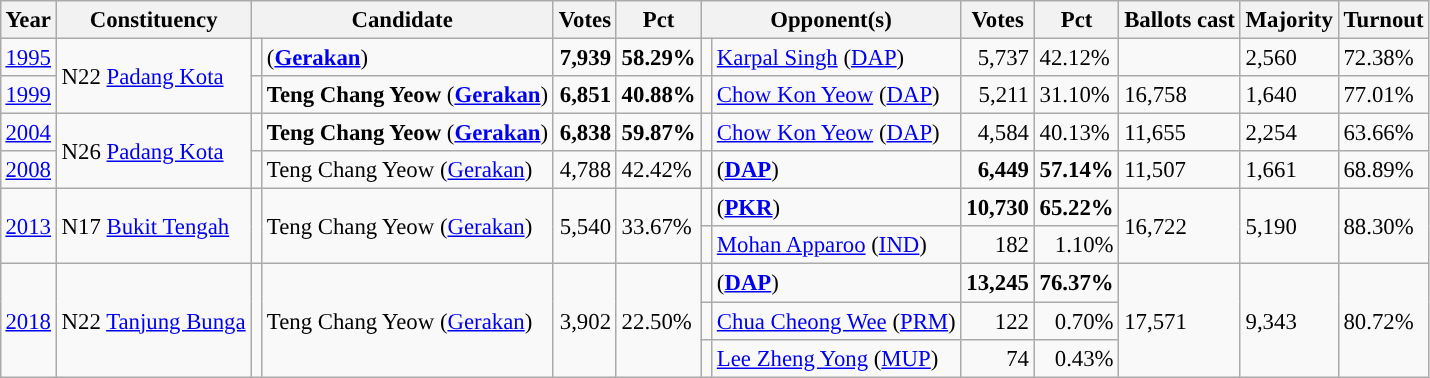<table class="wikitable" style="margin:0.5em ; font-size:95%">
<tr>
<th>Year</th>
<th>Constituency</th>
<th colspan="2">Candidate</th>
<th>Votes</th>
<th>Pct</th>
<th colspan="2">Opponent(s)</th>
<th>Votes</th>
<th>Pct</th>
<th>Ballots cast</th>
<th>Majority</th>
<th>Turnout</th>
</tr>
<tr>
<td><a href='#'>1995</a></td>
<td rowspan=2>N22 <a href='#'>Padang Kota</a></td>
<td></td>
<td> (<a href='#'><strong>Gerakan</strong></a>)</td>
<td align=right><strong>7,939</strong></td>
<td><strong>58.29%</strong></td>
<td></td>
<td><a href='#'>Karpal Singh</a> (<a href='#'>DAP</a>)</td>
<td align=right>5,737</td>
<td>42.12%</td>
<td></td>
<td>2,560</td>
<td>72.38%</td>
</tr>
<tr>
<td><a href='#'>1999</a></td>
<td></td>
<td><strong>Teng Chang Yeow</strong> (<a href='#'><strong>Gerakan</strong></a>)</td>
<td align=right><strong>6,851</strong></td>
<td><strong>40.88%</strong></td>
<td></td>
<td><a href='#'>Chow Kon Yeow</a> (<a href='#'>DAP</a>)</td>
<td align=right>5,211</td>
<td>31.10%</td>
<td>16,758</td>
<td>1,640</td>
<td>77.01%</td>
</tr>
<tr>
<td><a href='#'>2004</a></td>
<td rowspan=2>N26 <a href='#'>Padang Kota</a></td>
<td></td>
<td><strong>Teng Chang Yeow</strong> (<a href='#'><strong>Gerakan</strong></a>)</td>
<td align=right><strong>6,838</strong></td>
<td><strong>59.87%</strong></td>
<td></td>
<td><a href='#'>Chow Kon Yeow</a> (<a href='#'>DAP</a>)</td>
<td align=right>4,584</td>
<td>40.13%</td>
<td>11,655</td>
<td>2,254</td>
<td>63.66%</td>
</tr>
<tr>
<td><a href='#'>2008</a></td>
<td></td>
<td>Teng Chang Yeow (<a href='#'>Gerakan</a>)</td>
<td align=right>4,788</td>
<td>42.42%</td>
<td></td>
<td> (<a href='#'><strong>DAP</strong></a>)</td>
<td align=right><strong>6,449</strong></td>
<td><strong>57.14%</strong></td>
<td>11,507</td>
<td>1,661</td>
<td>68.89%</td>
</tr>
<tr>
<td rowspan="2"><a href='#'>2013</a></td>
<td rowspan="2">N17 <a href='#'>Bukit Tengah</a></td>
<td rowspan=2 ></td>
<td rowspan="2">Teng Chang Yeow (<a href='#'>Gerakan</a>)</td>
<td rowspan="2" align=right>5,540</td>
<td rowspan="2">33.67%</td>
<td></td>
<td> (<a href='#'><strong>PKR</strong></a>)</td>
<td align=right><strong>10,730</strong></td>
<td><strong>65.22%</strong></td>
<td rowspan=2>16,722</td>
<td rowspan="2">5,190</td>
<td rowspan="2">88.30%</td>
</tr>
<tr>
<td></td>
<td><a href='#'>Mohan Apparoo</a> (<a href='#'>IND</a>)</td>
<td align=right>182</td>
<td align=right>1.10%</td>
</tr>
<tr>
<td rowspan="3"><a href='#'>2018</a></td>
<td rowspan="3">N22 <a href='#'>Tanjung Bunga</a></td>
<td rowspan=3 ></td>
<td rowspan="3">Teng Chang Yeow (<a href='#'>Gerakan</a>)</td>
<td rowspan="3" align=right>3,902</td>
<td rowspan="3">22.50%</td>
<td></td>
<td> (<a href='#'><strong>DAP</strong></a>)</td>
<td align=right><strong>13,245</strong></td>
<td><strong>76.37%</strong></td>
<td rowspan=3>17,571</td>
<td rowspan=3>9,343</td>
<td rowspan=3>80.72%</td>
</tr>
<tr>
<td bgcolor=></td>
<td><a href='#'>Chua Cheong Wee</a> (<a href='#'>PRM</a>)</td>
<td align=right>122</td>
<td align=right>0.70%</td>
</tr>
<tr>
<td style="background-color: "></td>
<td><a href='#'>Lee Zheng Yong</a> (<a href='#'>MUP</a>)</td>
<td align=right>74</td>
<td align=right>0.43%</td>
</tr>
</table>
